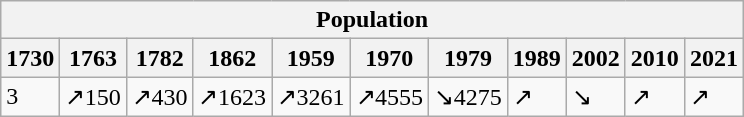<table class="wikitable">
<tr>
<th colspan="11">Population</th>
</tr>
<tr>
<th>1730</th>
<th>1763</th>
<th>1782</th>
<th>1862</th>
<th>1959</th>
<th>1970</th>
<th>1979</th>
<th>1989</th>
<th>2002</th>
<th>2010</th>
<th>2021</th>
</tr>
<tr>
<td>3</td>
<td>↗150</td>
<td>↗430</td>
<td>↗1623</td>
<td>↗3261 </td>
<td>↗4555 </td>
<td>↘4275 </td>
<td>↗</td>
<td>↘</td>
<td>↗</td>
<td>↗</td>
</tr>
</table>
